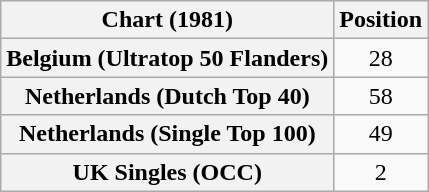<table class="wikitable sortable plainrowheaders" style="text-align:center;">
<tr>
<th scope="col">Chart (1981)</th>
<th scope="col">Position</th>
</tr>
<tr>
<th scope="row">Belgium (Ultratop 50 Flanders)</th>
<td>28</td>
</tr>
<tr>
<th scope="row">Netherlands (Dutch Top 40)</th>
<td>58</td>
</tr>
<tr>
<th scope="row">Netherlands (Single Top 100)</th>
<td>49</td>
</tr>
<tr>
<th scope="row">UK Singles (OCC)</th>
<td>2</td>
</tr>
</table>
